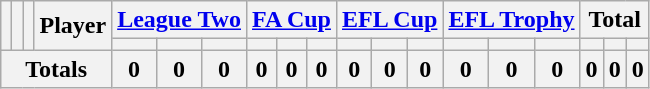<table class="wikitable sortable" style="text-align:center;">
<tr>
<th rowspan="2"></th>
<th rowspan="2"></th>
<th rowspan="2"></th>
<th rowspan="2">Player</th>
<th colspan="3"><a href='#'>League Two</a></th>
<th colspan="3"><a href='#'>FA Cup</a></th>
<th colspan="3"><a href='#'>EFL Cup</a></th>
<th colspan="3"><a href='#'>EFL Trophy</a></th>
<th colspan="3">Total</th>
</tr>
<tr>
<th></th>
<th></th>
<th></th>
<th></th>
<th></th>
<th></th>
<th></th>
<th></th>
<th></th>
<th></th>
<th></th>
<th></th>
<th></th>
<th></th>
<th></th>
</tr>
<tr>
<th colspan="4">Totals</th>
<th>0</th>
<th>0</th>
<th>0</th>
<th>0</th>
<th>0</th>
<th>0</th>
<th>0</th>
<th>0</th>
<th>0</th>
<th>0</th>
<th>0</th>
<th>0</th>
<th>0</th>
<th>0</th>
<th>0</th>
</tr>
</table>
